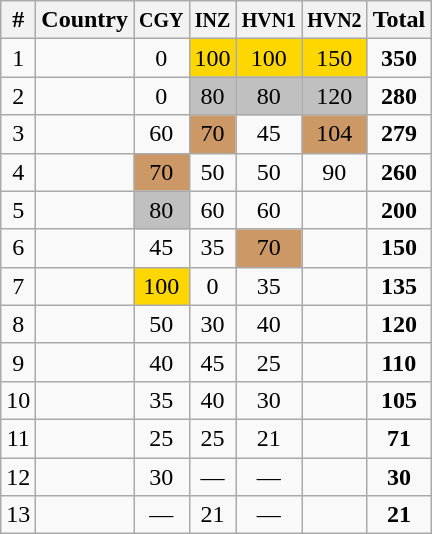<table class="wikitable sortable" style="text-align:center;">
<tr>
<th>#</th>
<th>Country</th>
<th><small>CGY</small></th>
<th><small>INZ</small></th>
<th><small>HVN1</small></th>
<th><small>HVN2</small></th>
<th>Total</th>
</tr>
<tr>
<td>1</td>
<td align=left></td>
<td>0</td>
<td bgcolor=gold>100</td>
<td bgcolor=gold>100</td>
<td bgcolor=gold>150</td>
<td><strong>350</strong></td>
</tr>
<tr>
<td>2</td>
<td align=left></td>
<td>0</td>
<td bgcolor=silver>80</td>
<td bgcolor=silver>80</td>
<td bgcolor=silver>120</td>
<td><strong>280</strong></td>
</tr>
<tr>
<td>3</td>
<td align=left></td>
<td>60</td>
<td bgcolor=cc9966>70</td>
<td>45</td>
<td bgcolor=cc9966>104</td>
<td><strong>279</strong></td>
</tr>
<tr>
<td>4</td>
<td align=left></td>
<td bgcolor=cc9966>70</td>
<td>50</td>
<td>50</td>
<td>90</td>
<td><strong>260</strong></td>
</tr>
<tr>
<td>5</td>
<td align=left></td>
<td bgcolor=silver>80</td>
<td>60</td>
<td>60</td>
<td></td>
<td><strong>200</strong></td>
</tr>
<tr>
<td>6</td>
<td align=left></td>
<td>45</td>
<td>35</td>
<td bgcolor=cc9966>70</td>
<td></td>
<td><strong>150</strong></td>
</tr>
<tr>
<td>7</td>
<td align=left></td>
<td bgcolor=gold>100</td>
<td>0</td>
<td>35</td>
<td></td>
<td><strong>135</strong></td>
</tr>
<tr>
<td>8</td>
<td align=left></td>
<td>50</td>
<td>30</td>
<td>40</td>
<td></td>
<td><strong>120</strong></td>
</tr>
<tr>
<td>9</td>
<td align=left></td>
<td>40</td>
<td>45</td>
<td>25</td>
<td></td>
<td><strong>110</strong></td>
</tr>
<tr>
<td>10</td>
<td align=left></td>
<td>35</td>
<td>40</td>
<td>30</td>
<td></td>
<td><strong>105</strong></td>
</tr>
<tr>
<td>11</td>
<td align=left></td>
<td>25</td>
<td>25</td>
<td>21</td>
<td></td>
<td><strong>71</strong></td>
</tr>
<tr>
<td>12</td>
<td align=left></td>
<td>30</td>
<td>—</td>
<td>—</td>
<td></td>
<td><strong>30</strong></td>
</tr>
<tr>
<td>13</td>
<td align=left></td>
<td>—</td>
<td>21</td>
<td>—</td>
<td></td>
<td><strong>21</strong></td>
</tr>
</table>
